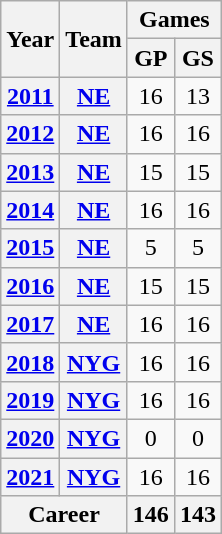<table class="wikitable" style="text-align: center;">
<tr>
<th rowspan="2">Year</th>
<th rowspan="2">Team</th>
<th colspan="2">Games</th>
</tr>
<tr>
<th>GP</th>
<th>GS</th>
</tr>
<tr>
<th><a href='#'>2011</a></th>
<th><a href='#'>NE</a></th>
<td>16</td>
<td>13</td>
</tr>
<tr>
<th><a href='#'>2012</a></th>
<th><a href='#'>NE</a></th>
<td>16</td>
<td>16</td>
</tr>
<tr>
<th><a href='#'>2013</a></th>
<th><a href='#'>NE</a></th>
<td>15</td>
<td>15</td>
</tr>
<tr>
<th><a href='#'>2014</a></th>
<th><a href='#'>NE</a></th>
<td>16</td>
<td>16</td>
</tr>
<tr>
<th><a href='#'>2015</a></th>
<th><a href='#'>NE</a></th>
<td>5</td>
<td>5</td>
</tr>
<tr>
<th><a href='#'>2016</a></th>
<th><a href='#'>NE</a></th>
<td>15</td>
<td>15</td>
</tr>
<tr>
<th><a href='#'>2017</a></th>
<th><a href='#'>NE</a></th>
<td>16</td>
<td>16</td>
</tr>
<tr>
<th><a href='#'>2018</a></th>
<th><a href='#'>NYG</a></th>
<td>16</td>
<td>16</td>
</tr>
<tr>
<th><a href='#'>2019</a></th>
<th><a href='#'>NYG</a></th>
<td>16</td>
<td>16</td>
</tr>
<tr>
<th><a href='#'>2020</a></th>
<th><a href='#'>NYG</a></th>
<td>0</td>
<td>0</td>
</tr>
<tr>
<th><a href='#'>2021</a></th>
<th><a href='#'>NYG</a></th>
<td>16</td>
<td>16</td>
</tr>
<tr>
<th colspan="2">Career</th>
<th>146</th>
<th>143</th>
</tr>
</table>
